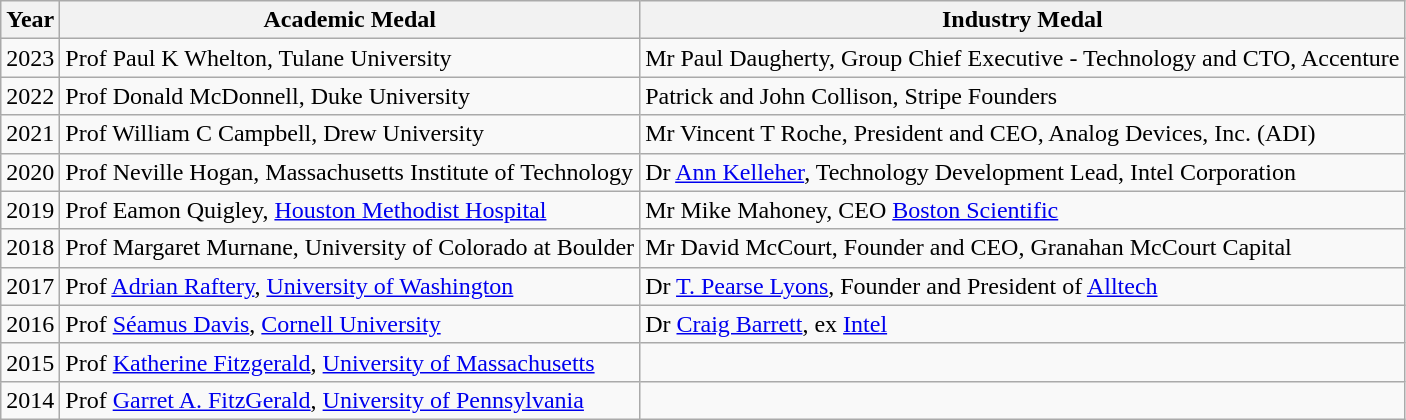<table class="wikitable">
<tr>
<th>Year</th>
<th>Academic Medal</th>
<th>Industry Medal</th>
</tr>
<tr>
<td>2023</td>
<td>Prof Paul K Whelton, Tulane University</td>
<td>Mr Paul Daugherty, Group Chief Executive - Technology and CTO, Accenture</td>
</tr>
<tr>
<td>2022</td>
<td>Prof Donald McDonnell, Duke University</td>
<td>Patrick and John Collison, Stripe Founders</td>
</tr>
<tr>
<td>2021</td>
<td>Prof William C Campbell, Drew University</td>
<td>Mr Vincent T Roche, President and CEO, Analog Devices, Inc. (ADI)</td>
</tr>
<tr>
<td>2020</td>
<td>Prof Neville Hogan, Massachusetts Institute of Technology</td>
<td>Dr <a href='#'>Ann Kelleher</a>, Technology Development Lead, Intel Corporation</td>
</tr>
<tr>
<td>2019</td>
<td>Prof Eamon Quigley, <a href='#'>Houston Methodist Hospital</a></td>
<td>Mr Mike Mahoney, CEO <a href='#'>Boston Scientific</a></td>
</tr>
<tr>
<td>2018</td>
<td>Prof Margaret Murnane, University of Colorado at Boulder</td>
<td>Mr David McCourt, Founder and CEO, Granahan McCourt Capital</td>
</tr>
<tr>
<td>2017</td>
<td>Prof <a href='#'>Adrian Raftery</a>, <a href='#'>University of Washington</a></td>
<td>Dr <a href='#'>T. Pearse Lyons</a>, Founder and President of <a href='#'>Alltech</a></td>
</tr>
<tr>
<td>2016</td>
<td>Prof <a href='#'>Séamus Davis</a>, <a href='#'>Cornell University</a></td>
<td>Dr <a href='#'>Craig Barrett</a>, ex <a href='#'>Intel</a></td>
</tr>
<tr>
<td>2015</td>
<td>Prof <a href='#'>Katherine Fitzgerald</a>, <a href='#'>University of Massachusetts</a></td>
<td></td>
</tr>
<tr>
<td>2014</td>
<td>Prof <a href='#'>Garret A. FitzGerald</a>, <a href='#'>University of Pennsylvania</a></td>
<td></td>
</tr>
</table>
